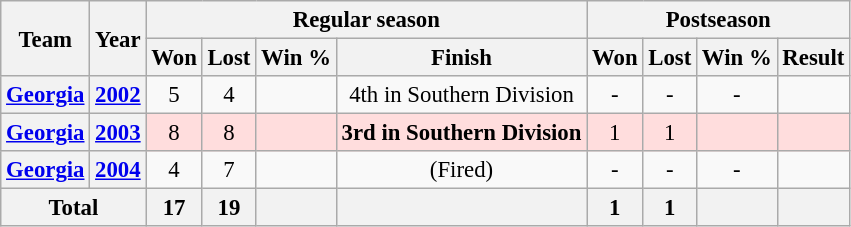<table class="wikitable" style="font-size: 95%; text-align:center;">
<tr>
<th rowspan=2>Team</th>
<th rowspan=2>Year</th>
<th colspan=4>Regular season</th>
<th colspan=4>Postseason</th>
</tr>
<tr>
<th>Won</th>
<th>Lost</th>
<th>Win %</th>
<th>Finish</th>
<th>Won</th>
<th>Lost</th>
<th>Win %</th>
<th>Result</th>
</tr>
<tr>
<th><a href='#'>Georgia</a></th>
<th><a href='#'>2002</a></th>
<td>5</td>
<td>4</td>
<td></td>
<td>4th in Southern Division</td>
<td>-</td>
<td>-</td>
<td>-</td>
<td></td>
</tr>
<tr !  style="background:#fdd;">
<th><a href='#'>Georgia</a></th>
<th><a href='#'>2003</a></th>
<td>8</td>
<td>8</td>
<td></td>
<td><strong>3rd in Southern Division</strong></td>
<td>1</td>
<td>1</td>
<td></td>
<td></td>
</tr>
<tr>
<th><a href='#'>Georgia</a></th>
<th><a href='#'>2004</a></th>
<td>4</td>
<td>7</td>
<td></td>
<td>(Fired)</td>
<td>-</td>
<td>-</td>
<td>-</td>
<td></td>
</tr>
<tr>
<th colspan=2>Total</th>
<th>17</th>
<th>19</th>
<th></th>
<th></th>
<th>1</th>
<th>1</th>
<th></th>
<th></th>
</tr>
</table>
